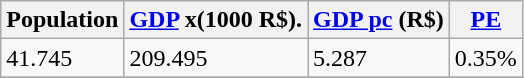<table class="wikitable" border="1">
<tr>
<th>Population</th>
<th><a href='#'>GDP</a> x(1000 R$).</th>
<th><a href='#'>GDP pc</a> (R$)</th>
<th><a href='#'>PE</a></th>
</tr>
<tr>
<td>41.745</td>
<td>209.495</td>
<td>5.287</td>
<td>0.35%</td>
</tr>
<tr>
</tr>
</table>
